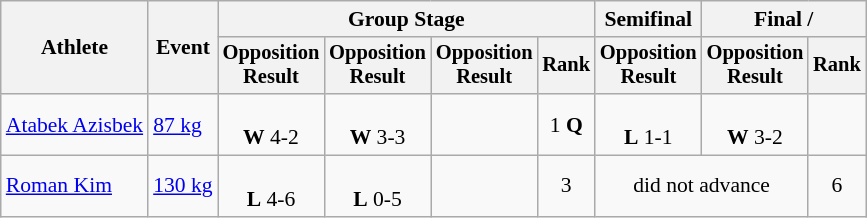<table class=wikitable style=font-size:90%;text-align:center>
<tr>
<th rowspan=2>Athlete</th>
<th rowspan=2>Event</th>
<th colspan=4>Group Stage</th>
<th>Semifinal</th>
<th colspan=2>Final / </th>
</tr>
<tr style=font-size:95%>
<th>Opposition<br>Result</th>
<th>Opposition<br>Result</th>
<th>Opposition<br>Result</th>
<th>Rank</th>
<th>Opposition<br>Result</th>
<th>Opposition<br>Result</th>
<th>Rank</th>
</tr>
<tr>
<td align=left><a href='#'>Atabek Azisbek</a></td>
<td align=left><a href='#'>87 kg</a></td>
<td><br><strong>W</strong> 4-2</td>
<td><br><strong>W</strong> 3-3</td>
<td></td>
<td>1 <strong>Q</strong></td>
<td><br><strong>L</strong> 1-1</td>
<td><br><strong>W</strong> 3-2</td>
<td></td>
</tr>
<tr>
<td align=left><a href='#'>Roman Kim</a></td>
<td align=left><a href='#'>130 kg</a></td>
<td><br><strong>L</strong> 4-6</td>
<td><br><strong>L</strong> 0-5</td>
<td></td>
<td>3</td>
<td colspan=2>did not advance</td>
<td>6</td>
</tr>
</table>
